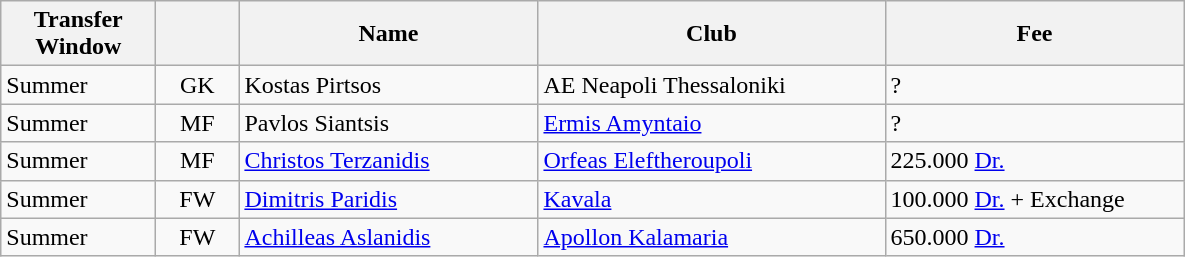<table class="wikitable plainrowheaders">
<tr>
<th scope="col" style="width:6em;">Transfer Window</th>
<th scope="col" style="width:3em;"></th>
<th scope="col" style="width:12em;">Name</th>
<th scope="col" style="width:14em;">Club</th>
<th scope="col" style="width:12em;">Fee</th>
</tr>
<tr>
<td>Summer</td>
<td align="center">GK</td>
<td> Kostas Pirtsos</td>
<td> AE Neapoli Thessaloniki</td>
<td>?</td>
</tr>
<tr>
<td>Summer</td>
<td align="center">MF</td>
<td> Pavlos Siantsis</td>
<td> <a href='#'>Ermis Amyntaio</a></td>
<td>?</td>
</tr>
<tr>
<td>Summer</td>
<td align="center">MF</td>
<td> <a href='#'>Christos Terzanidis</a></td>
<td> <a href='#'>Orfeas Eleftheroupoli</a></td>
<td>225.000 <a href='#'>Dr.</a></td>
</tr>
<tr>
<td>Summer</td>
<td align="center">FW</td>
<td> <a href='#'>Dimitris Paridis</a></td>
<td> <a href='#'>Kavala</a></td>
<td>100.000 <a href='#'>Dr.</a> + Exchange</td>
</tr>
<tr>
<td>Summer</td>
<td align="center">FW</td>
<td> <a href='#'>Achilleas Aslanidis</a></td>
<td> <a href='#'>Apollon Kalamaria</a></td>
<td>650.000 <a href='#'>Dr.</a></td>
</tr>
</table>
